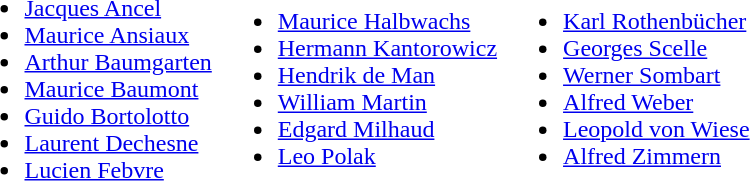<table border="0">
<tr>
<td><br><ul><li> <a href='#'>Jacques Ancel</a></li><li> <a href='#'>Maurice Ansiaux</a></li><li> <a href='#'>Arthur Baumgarten</a></li><li> <a href='#'>Maurice Baumont</a></li><li> <a href='#'>Guido Bortolotto</a></li><li> <a href='#'>Laurent Dechesne</a></li><li> <a href='#'>Lucien Febvre</a></li></ul></td>
<td><br><ul><li> <a href='#'>Maurice Halbwachs</a></li><li> <a href='#'>Hermann Kantorowicz</a></li><li> <a href='#'>Hendrik de Man</a></li><li> <a href='#'>William Martin</a></li><li> <a href='#'>Edgard Milhaud</a></li><li> <a href='#'>Leo Polak</a></li></ul></td>
<td><br><ul><li> <a href='#'>Karl Rothenbücher</a></li><li> <a href='#'>Georges Scelle</a></li><li> <a href='#'>Werner Sombart</a></li><li> <a href='#'>Alfred Weber</a></li><li> <a href='#'>Leopold von Wiese</a></li><li> <a href='#'>Alfred Zimmern</a></li></ul></td>
</tr>
</table>
